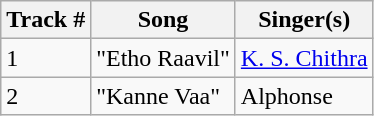<table class="wikitable">
<tr>
<th>Track #</th>
<th>Song</th>
<th>Singer(s)</th>
</tr>
<tr>
<td>1</td>
<td>"Etho Raavil"</td>
<td><a href='#'>K. S. Chithra</a></td>
</tr>
<tr>
<td>2</td>
<td>"Kanne Vaa"</td>
<td>Alphonse</td>
</tr>
</table>
